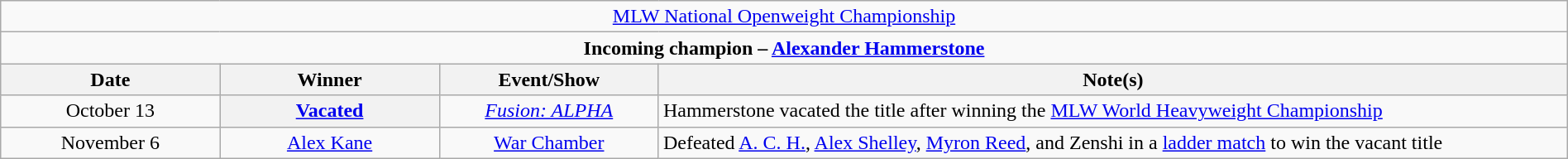<table class="wikitable" style="text-align:center; width:100%;">
<tr>
<td colspan="4" style="text-align: center;"><a href='#'>MLW National Openweight Championship</a></td>
</tr>
<tr>
<td colspan="4" style="text-align: center;"><strong>Incoming champion – <a href='#'>Alexander Hammerstone</a></strong></td>
</tr>
<tr>
<th width=14%>Date</th>
<th width=14%>Winner</th>
<th width=14%>Event/Show</th>
<th width=58%>Note(s)</th>
</tr>
<tr>
<td>October 13</td>
<th><a href='#'>Vacated</a></th>
<td><em><a href='#'>Fusion: ALPHA</a></em></td>
<td align=left>Hammerstone vacated the title after winning the <a href='#'>MLW World Heavyweight Championship</a></td>
</tr>
<tr>
<td>November 6</td>
<td><a href='#'>Alex Kane</a></td>
<td><a href='#'>War Chamber</a></td>
<td align=left>Defeated <a href='#'>A. C. H.</a>, <a href='#'>Alex Shelley</a>, <a href='#'>Myron Reed</a>, and Zenshi in a <a href='#'>ladder match</a> to win the vacant title</td>
</tr>
</table>
